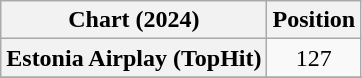<table class="wikitable plainrowheaders" style="text-align:center">
<tr>
<th scope="col">Chart (2024)</th>
<th scope="col">Position</th>
</tr>
<tr>
<th scope="row">Estonia Airplay (TopHit)</th>
<td>127</td>
</tr>
<tr>
</tr>
</table>
